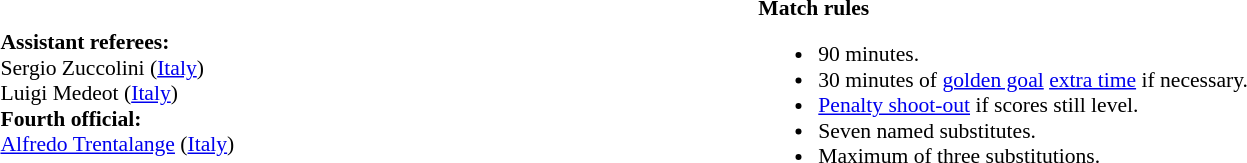<table width=100% style="font-size: 90%">
<tr>
<td><br><strong>Assistant referees:</strong>
<br> Sergio Zuccolini (<a href='#'>Italy</a>)
<br> Luigi Medeot (<a href='#'>Italy</a>)
<br><strong>Fourth official:</strong>
<br> <a href='#'>Alfredo Trentalange</a> (<a href='#'>Italy</a>)</td>
<td style="width:60%; vertical-align:top;"><br><strong>Match rules</strong><ul><li>90 minutes.</li><li>30 minutes of <a href='#'>golden goal</a> <a href='#'>extra time</a> if necessary.</li><li><a href='#'>Penalty shoot-out</a> if scores still level.</li><li>Seven named substitutes.</li><li>Maximum of three substitutions.</li></ul></td>
</tr>
</table>
